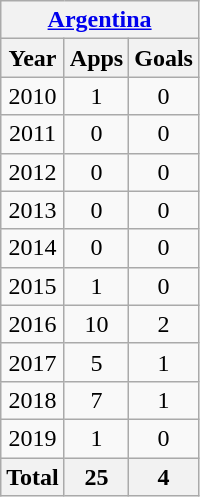<table class="wikitable" style="text-align:center">
<tr>
<th colspan="3"><a href='#'>Argentina</a></th>
</tr>
<tr>
<th>Year</th>
<th>Apps</th>
<th>Goals</th>
</tr>
<tr>
<td>2010</td>
<td>1</td>
<td>0</td>
</tr>
<tr>
<td>2011</td>
<td>0</td>
<td>0</td>
</tr>
<tr>
<td>2012</td>
<td>0</td>
<td>0</td>
</tr>
<tr>
<td>2013</td>
<td>0</td>
<td>0</td>
</tr>
<tr>
<td>2014</td>
<td>0</td>
<td>0</td>
</tr>
<tr>
<td>2015</td>
<td>1</td>
<td>0</td>
</tr>
<tr>
<td>2016</td>
<td>10</td>
<td>2</td>
</tr>
<tr>
<td>2017</td>
<td>5</td>
<td>1</td>
</tr>
<tr>
<td>2018</td>
<td>7</td>
<td>1</td>
</tr>
<tr>
<td>2019</td>
<td>1</td>
<td>0</td>
</tr>
<tr>
<th>Total</th>
<th>25</th>
<th>4</th>
</tr>
</table>
